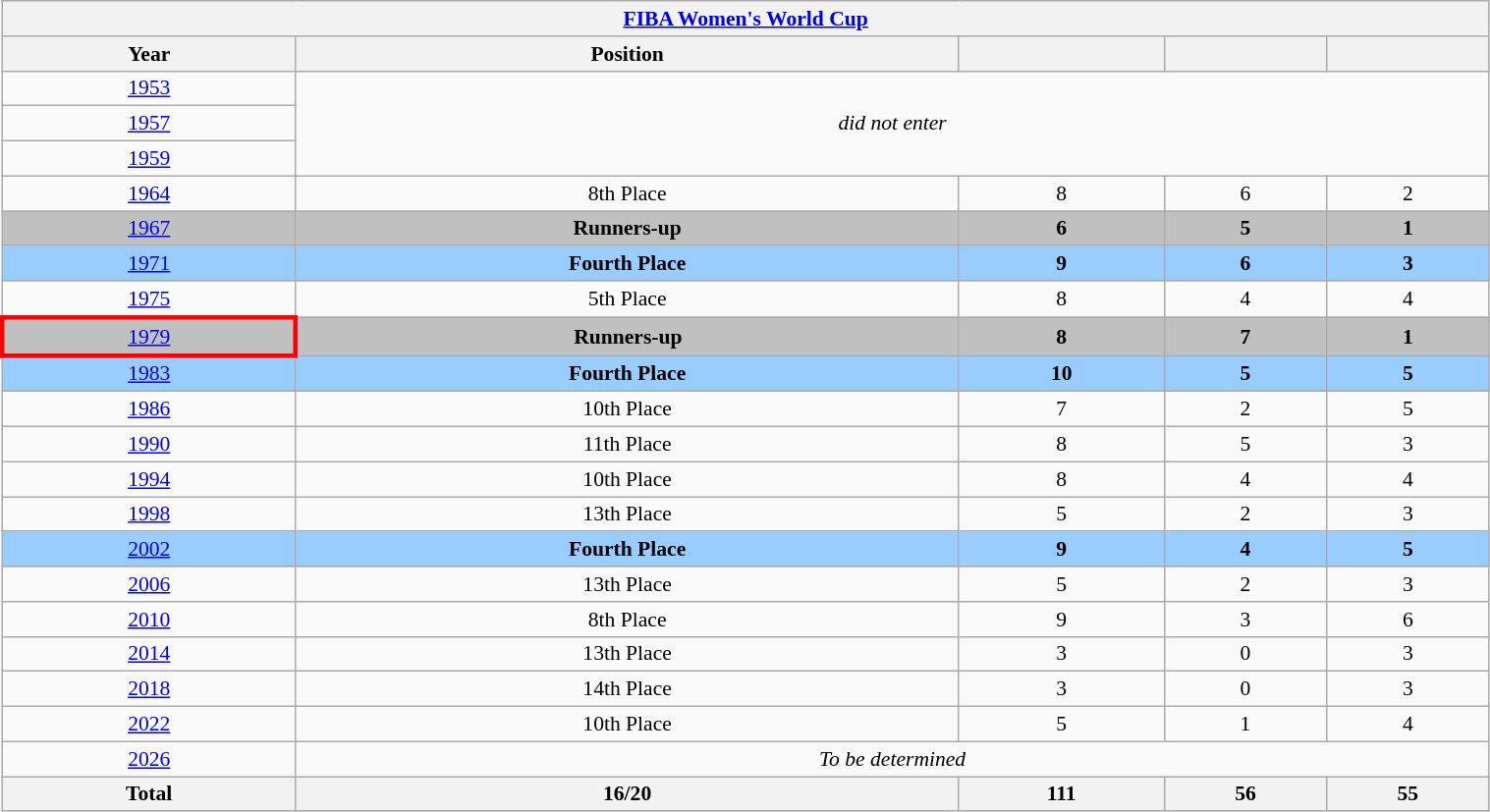<table class="wikitable" width=80% style="text-align: center;font-size:90%;">
<tr>
<th colspan=5><a href='#'>FIBA Women's World Cup</a></th>
</tr>
<tr>
<th>Year</th>
<th>Position</th>
<th></th>
<th></th>
<th></th>
</tr>
<tr>
<td> <a href='#'>1953</a></td>
<td rowspan=3 colspan=4><em>did not enter</em></td>
</tr>
<tr>
<td> <a href='#'>1957</a></td>
</tr>
<tr>
<td> <a href='#'>1959</a></td>
</tr>
<tr>
<td> <a href='#'>1964</a></td>
<td>8th Place</td>
<td>8</td>
<td>6</td>
<td>2</td>
</tr>
<tr bgcolor=silver>
<td> <a href='#'>1967</a></td>
<td><strong>Runners-up</strong></td>
<td><strong>6</strong></td>
<td><strong>5</strong></td>
<td><strong>1</strong></td>
</tr>
<tr style="background:#9acdff;">
<td> <a href='#'>1971</a></td>
<td><strong>Fourth Place</strong></td>
<td><strong>9</strong></td>
<td><strong>6</strong></td>
<td><strong>3</strong></td>
</tr>
<tr>
<td> <a href='#'>1975</a></td>
<td>5th Place</td>
<td>8</td>
<td>4</td>
<td>4</td>
</tr>
<tr bgcolor=silver>
<td style="border: 3px solid red"> <a href='#'>1979</a></td>
<td><strong>Runners-up</strong></td>
<td><strong>8</strong></td>
<td><strong>7</strong></td>
<td><strong>1</strong></td>
</tr>
<tr style="background:#9acdff;">
<td> <a href='#'>1983</a></td>
<td><strong>Fourth Place</strong></td>
<td><strong>10</strong></td>
<td><strong>5</strong></td>
<td><strong>5</strong></td>
</tr>
<tr>
<td> <a href='#'>1986</a></td>
<td>10th Place</td>
<td>7</td>
<td>2</td>
<td>5</td>
</tr>
<tr>
<td> <a href='#'>1990</a></td>
<td>11th Place</td>
<td>8</td>
<td>5</td>
<td>3</td>
</tr>
<tr>
<td> <a href='#'>1994</a></td>
<td>10th Place</td>
<td>8</td>
<td>4</td>
<td>4</td>
</tr>
<tr>
<td> <a href='#'>1998</a></td>
<td>13th Place</td>
<td>5</td>
<td>2</td>
<td>3</td>
</tr>
<tr style="background:#9acdff;">
<td> <a href='#'>2002</a></td>
<td><strong>Fourth Place</strong></td>
<td><strong>9</strong></td>
<td><strong>4</strong></td>
<td><strong>5</strong></td>
</tr>
<tr>
<td> <a href='#'>2006</a></td>
<td>13th Place</td>
<td>5</td>
<td>2</td>
<td>3</td>
</tr>
<tr>
<td> <a href='#'>2010</a></td>
<td>8th Place</td>
<td>9</td>
<td>3</td>
<td>6</td>
</tr>
<tr>
<td> <a href='#'>2014</a></td>
<td>13th Place</td>
<td>3</td>
<td>0</td>
<td>3</td>
</tr>
<tr>
<td> <a href='#'>2018</a></td>
<td>14th Place</td>
<td>3</td>
<td>0</td>
<td>3</td>
</tr>
<tr>
<td> <a href='#'>2022</a></td>
<td>10th Place</td>
<td>5</td>
<td>1</td>
<td>4</td>
</tr>
<tr>
<td> <a href='#'>2026</a></td>
<td colspan=4><em>To be determined</em></td>
</tr>
<tr>
<th>Total</th>
<th>16/20</th>
<th>111</th>
<th>56</th>
<th>55</th>
</tr>
</table>
